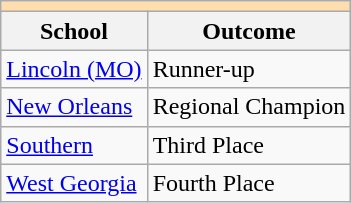<table class="wikitable" style="float:left; margin-right:1em;">
<tr>
<th colspan="3" style="background:#ffdead;"></th>
</tr>
<tr>
<th>School</th>
<th>Outcome</th>
</tr>
<tr>
<td><a href='#'>Lincoln (MO)</a></td>
<td>Runner-up</td>
</tr>
<tr>
<td><a href='#'>New Orleans</a></td>
<td>Regional Champion</td>
</tr>
<tr>
<td><a href='#'>Southern</a></td>
<td>Third Place</td>
</tr>
<tr>
<td><a href='#'>West Georgia</a></td>
<td>Fourth Place</td>
</tr>
</table>
